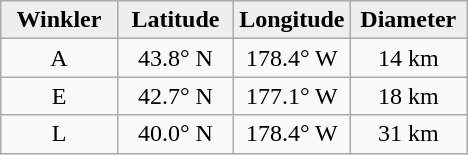<table class="wikitable">
<tr>
<th width="25%" style="background:#eeeeee;">Winkler</th>
<th width="25%" style="background:#eeeeee;">Latitude</th>
<th width="25%" style="background:#eeeeee;">Longitude</th>
<th width="25%" style="background:#eeeeee;">Diameter</th>
</tr>
<tr>
<td align="center">A</td>
<td align="center">43.8° N</td>
<td align="center">178.4° W</td>
<td align="center">14 km</td>
</tr>
<tr>
<td align="center">E</td>
<td align="center">42.7° N</td>
<td align="center">177.1° W</td>
<td align="center">18 km</td>
</tr>
<tr>
<td align="center">L</td>
<td align="center">40.0° N</td>
<td align="center">178.4° W</td>
<td align="center">31 km</td>
</tr>
</table>
